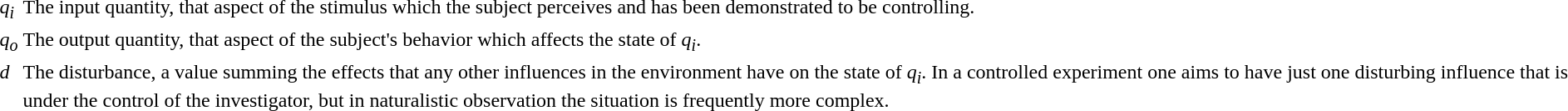<table>
<tr valign="top">
<td><em>q<sub>i</sub></em></td>
<td>The input quantity, that aspect of the stimulus which the subject perceives and has been demonstrated to be controlling.</td>
</tr>
<tr valign="top">
<td><em>q<sub>o</sub></em></td>
<td>The output quantity, that aspect of the subject's behavior which affects the state of <em>q<sub>i</sub></em>.</td>
</tr>
<tr valign="top">
<td><em>d</em></td>
<td>The disturbance, a value summing the effects that any other influences in the environment have on the state of <em>q<sub>i</sub></em>. In a controlled experiment one aims to have just one disturbing influence that is under the control of the investigator, but in naturalistic observation the situation is frequently more complex.</td>
</tr>
</table>
